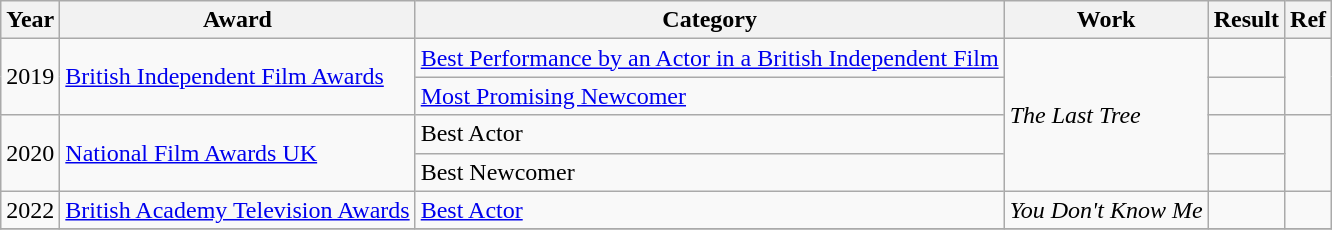<table class="wikitable plainrowheaders">
<tr>
<th>Year</th>
<th>Award</th>
<th>Category</th>
<th>Work</th>
<th>Result</th>
<th>Ref</th>
</tr>
<tr>
<td rowspan="2">2019</td>
<td rowspan="2"><a href='#'>British Independent Film Awards</a></td>
<td><a href='#'>Best Performance by an Actor in a British Independent Film</a></td>
<td rowspan="4"><em>The Last Tree</em></td>
<td></td>
<td rowspan="2"></td>
</tr>
<tr>
<td><a href='#'>Most Promising Newcomer</a></td>
<td></td>
</tr>
<tr>
<td rowspan="2">2020</td>
<td rowspan="2"><a href='#'>National Film Awards UK</a></td>
<td>Best Actor</td>
<td></td>
<td rowspan="2"></td>
</tr>
<tr>
<td>Best Newcomer</td>
<td></td>
</tr>
<tr>
<td>2022</td>
<td><a href='#'>British Academy Television Awards</a></td>
<td><a href='#'>Best Actor</a></td>
<td><em>You Don't Know Me</em></td>
<td></td>
<td></td>
</tr>
<tr>
</tr>
</table>
